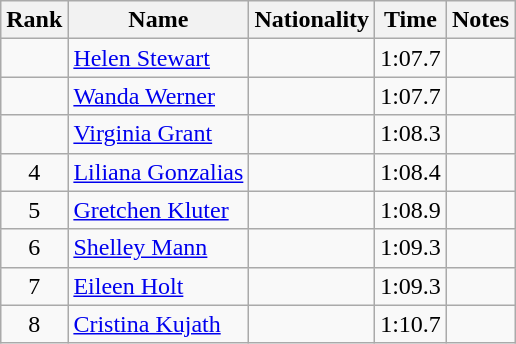<table class="wikitable sortable" style="text-align:center">
<tr>
<th>Rank</th>
<th>Name</th>
<th>Nationality</th>
<th>Time</th>
<th>Notes</th>
</tr>
<tr>
<td></td>
<td align=left><a href='#'>Helen Stewart</a></td>
<td align=left></td>
<td>1:07.7</td>
<td></td>
</tr>
<tr>
<td></td>
<td align=left><a href='#'>Wanda Werner</a></td>
<td align=left></td>
<td>1:07.7</td>
<td></td>
</tr>
<tr>
<td></td>
<td align=left><a href='#'>Virginia Grant</a></td>
<td align=left></td>
<td>1:08.3</td>
<td></td>
</tr>
<tr>
<td>4</td>
<td align=left><a href='#'>Liliana Gonzalias</a></td>
<td align=left></td>
<td>1:08.4</td>
<td></td>
</tr>
<tr>
<td>5</td>
<td align=left><a href='#'>Gretchen Kluter</a></td>
<td align=left></td>
<td>1:08.9</td>
<td></td>
</tr>
<tr>
<td>6</td>
<td align=left><a href='#'>Shelley Mann</a></td>
<td align=left></td>
<td>1:09.3</td>
<td></td>
</tr>
<tr>
<td>7</td>
<td align=left><a href='#'>Eileen Holt</a></td>
<td align=left></td>
<td>1:09.3</td>
<td></td>
</tr>
<tr>
<td>8</td>
<td align=left><a href='#'>Cristina Kujath</a></td>
<td align=left></td>
<td>1:10.7</td>
<td></td>
</tr>
</table>
